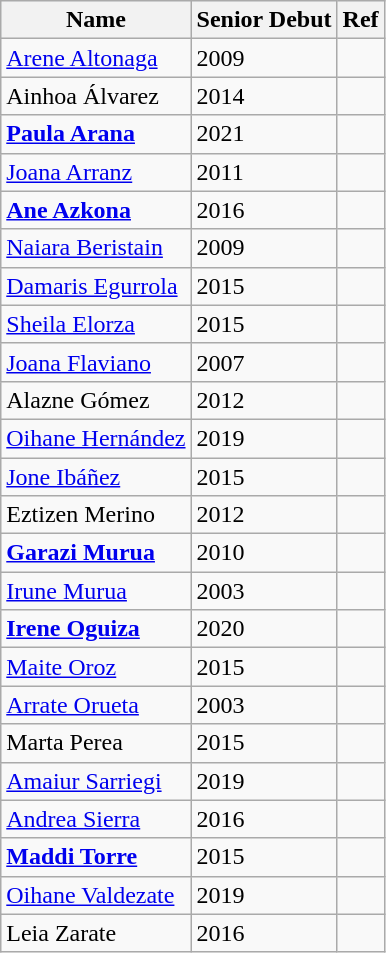<table class="wikitable sortable">
<tr style="background:#f0f6fa;">
<th>Name</th>
<th>Senior Debut</th>
<th>Ref</th>
</tr>
<tr>
<td><a href='#'>Arene Altonaga</a></td>
<td>2009</td>
<td></td>
</tr>
<tr>
<td>Ainhoa Álvarez</td>
<td>2014</td>
<td></td>
</tr>
<tr>
<td><strong><a href='#'>Paula Arana</a></strong></td>
<td>2021</td>
<td></td>
</tr>
<tr>
<td><a href='#'>Joana Arranz</a></td>
<td>2011</td>
<td></td>
</tr>
<tr>
<td><strong><a href='#'>Ane Azkona</a></strong></td>
<td>2016</td>
<td></td>
</tr>
<tr>
<td><a href='#'>Naiara Beristain</a></td>
<td>2009</td>
<td></td>
</tr>
<tr>
<td><a href='#'>Damaris Egurrola</a></td>
<td>2015</td>
<td></td>
</tr>
<tr>
<td><a href='#'>Sheila Elorza</a></td>
<td>2015</td>
<td></td>
</tr>
<tr>
<td><a href='#'>Joana Flaviano</a></td>
<td>2007</td>
<td></td>
</tr>
<tr>
<td>Alazne Gómez</td>
<td>2012</td>
<td></td>
</tr>
<tr>
<td><a href='#'>Oihane Hernández</a></td>
<td>2019</td>
<td></td>
</tr>
<tr>
<td><a href='#'>Jone Ibáñez</a></td>
<td>2015</td>
<td></td>
</tr>
<tr>
<td>Eztizen Merino</td>
<td>2012</td>
<td></td>
</tr>
<tr>
<td><strong><a href='#'>Garazi Murua</a></strong></td>
<td>2010</td>
<td></td>
</tr>
<tr>
<td><a href='#'>Irune Murua</a></td>
<td>2003</td>
<td></td>
</tr>
<tr>
<td><strong><a href='#'>Irene Oguiza</a></strong></td>
<td>2020</td>
<td></td>
</tr>
<tr>
<td><a href='#'>Maite Oroz</a></td>
<td>2015</td>
<td></td>
</tr>
<tr>
<td><a href='#'>Arrate Orueta</a></td>
<td>2003</td>
<td></td>
</tr>
<tr>
<td>Marta Perea</td>
<td>2015</td>
<td></td>
</tr>
<tr>
<td><a href='#'>Amaiur Sarriegi</a></td>
<td>2019</td>
<td></td>
</tr>
<tr>
<td><a href='#'>Andrea Sierra</a></td>
<td>2016</td>
<td></td>
</tr>
<tr>
<td><strong><a href='#'>Maddi Torre</a></strong></td>
<td>2015</td>
<td></td>
</tr>
<tr>
<td><a href='#'>Oihane Valdezate</a></td>
<td>2019</td>
<td></td>
</tr>
<tr>
<td>Leia Zarate</td>
<td>2016</td>
<td></td>
</tr>
</table>
